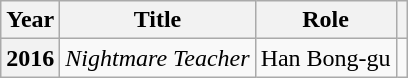<table class="wikitable plainrowheaders sortable">
<tr>
<th scope="col">Year</th>
<th scope="col">Title</th>
<th scope="col">Role</th>
<th scope="col" class="unsortable"></th>
</tr>
<tr>
<th scope="row">2016</th>
<td><em>Nightmare Teacher</em></td>
<td>Han Bong-gu</td>
<td style="text-align:center"></td>
</tr>
</table>
